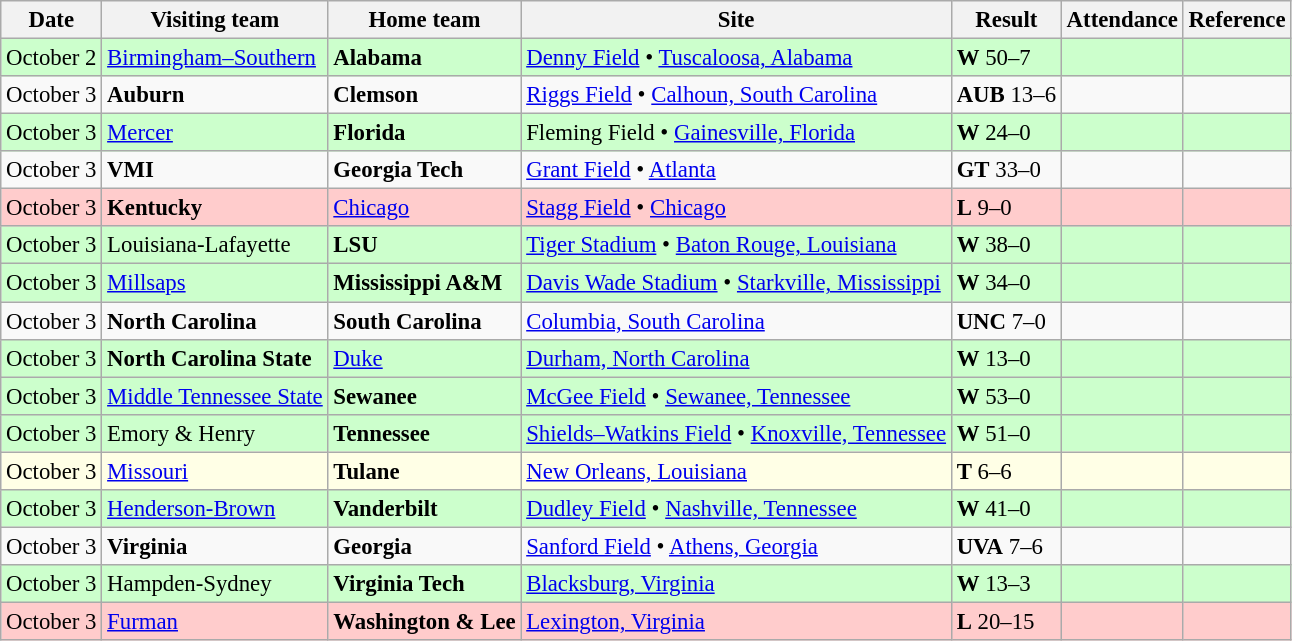<table class="wikitable" style="font-size:95%;">
<tr>
<th>Date</th>
<th>Visiting team</th>
<th>Home team</th>
<th>Site</th>
<th>Result</th>
<th>Attendance</th>
<th class="unsortable">Reference</th>
</tr>
<tr bgcolor=ccffcc>
<td>October 2</td>
<td><a href='#'>Birmingham–Southern</a></td>
<td><strong>Alabama</strong></td>
<td><a href='#'>Denny Field</a> • <a href='#'>Tuscaloosa, Alabama</a></td>
<td><strong>W</strong> 50–7</td>
<td></td>
<td></td>
</tr>
<tr bgcolor=>
<td>October 3</td>
<td><strong>Auburn</strong></td>
<td><strong>Clemson</strong></td>
<td><a href='#'>Riggs Field</a> • <a href='#'>Calhoun, South Carolina</a></td>
<td><strong>AUB</strong> 13–6</td>
<td></td>
<td></td>
</tr>
<tr bgcolor=ccffcc>
<td>October 3</td>
<td><a href='#'>Mercer</a></td>
<td><strong>Florida</strong></td>
<td>Fleming Field • <a href='#'>Gainesville, Florida</a></td>
<td><strong>W</strong> 24–0</td>
<td></td>
<td></td>
</tr>
<tr bgcolor=>
<td>October 3</td>
<td><strong>VMI</strong></td>
<td><strong>Georgia Tech</strong></td>
<td><a href='#'>Grant Field</a> • <a href='#'>Atlanta</a></td>
<td><strong>GT</strong> 33–0</td>
<td></td>
<td></td>
</tr>
<tr bgcolor=ffcccc>
<td>October 3</td>
<td><strong>Kentucky</strong></td>
<td><a href='#'>Chicago</a></td>
<td><a href='#'>Stagg Field</a> • <a href='#'>Chicago</a></td>
<td><strong>L</strong> 9–0</td>
<td></td>
<td></td>
</tr>
<tr bgcolor=ccffcc>
<td>October 3</td>
<td>Louisiana-Lafayette</td>
<td><strong>LSU</strong></td>
<td><a href='#'>Tiger Stadium</a> • <a href='#'>Baton Rouge, Louisiana</a></td>
<td><strong>W</strong> 38–0</td>
<td></td>
<td></td>
</tr>
<tr bgcolor=ccffcc>
<td>October 3</td>
<td><a href='#'>Millsaps</a></td>
<td><strong>Mississippi A&M</strong></td>
<td><a href='#'>Davis Wade Stadium</a> • <a href='#'>Starkville, Mississippi</a></td>
<td><strong>W</strong> 34–0</td>
<td></td>
<td></td>
</tr>
<tr bgcolor=>
<td>October 3</td>
<td><strong>North Carolina</strong></td>
<td><strong>South Carolina</strong></td>
<td><a href='#'>Columbia, South Carolina</a></td>
<td><strong>UNC</strong> 7–0</td>
<td></td>
<td></td>
</tr>
<tr bgcolor=ccffcc>
<td>October 3</td>
<td><strong>North Carolina State</strong></td>
<td><a href='#'>Duke</a></td>
<td><a href='#'>Durham, North Carolina</a></td>
<td><strong>W</strong> 13–0</td>
<td></td>
<td></td>
</tr>
<tr bgcolor=ccffcc>
<td>October 3</td>
<td><a href='#'>Middle Tennessee State</a></td>
<td><strong>Sewanee</strong></td>
<td><a href='#'>McGee Field</a> • <a href='#'>Sewanee, Tennessee</a></td>
<td><strong>W</strong> 53–0</td>
<td></td>
<td></td>
</tr>
<tr bgcolor=ccffcc>
<td>October 3</td>
<td>Emory & Henry</td>
<td><strong>Tennessee</strong></td>
<td><a href='#'>Shields–Watkins Field</a> • <a href='#'>Knoxville, Tennessee</a></td>
<td><strong>W</strong> 51–0</td>
<td></td>
<td></td>
</tr>
<tr bgcolor=ffffe6>
<td>October 3</td>
<td><a href='#'>Missouri</a></td>
<td><strong>Tulane</strong></td>
<td><a href='#'>New Orleans, Louisiana</a></td>
<td><strong>T</strong> 6–6</td>
<td></td>
<td></td>
</tr>
<tr bgcolor=ccffcc>
<td>October 3</td>
<td><a href='#'>Henderson-Brown</a></td>
<td><strong>Vanderbilt</strong></td>
<td><a href='#'>Dudley Field</a> • <a href='#'>Nashville, Tennessee</a></td>
<td><strong>W</strong> 41–0</td>
<td></td>
<td></td>
</tr>
<tr bgcolor=>
<td>October 3</td>
<td><strong>Virginia</strong></td>
<td><strong>Georgia</strong></td>
<td><a href='#'>Sanford Field</a> • <a href='#'>Athens, Georgia</a></td>
<td><strong>UVA</strong> 7–6</td>
<td></td>
<td></td>
</tr>
<tr bgcolor=ccffcc>
<td>October 3</td>
<td>Hampden-Sydney</td>
<td><strong>Virginia Tech</strong></td>
<td><a href='#'>Blacksburg, Virginia</a></td>
<td><strong>W</strong> 13–3</td>
<td></td>
<td></td>
</tr>
<tr bgcolor=ffcccc>
<td>October 3</td>
<td><a href='#'>Furman</a></td>
<td><strong>Washington & Lee</strong></td>
<td><a href='#'>Lexington, Virginia</a></td>
<td><strong>L</strong> 20–15</td>
<td></td>
<td></td>
</tr>
</table>
